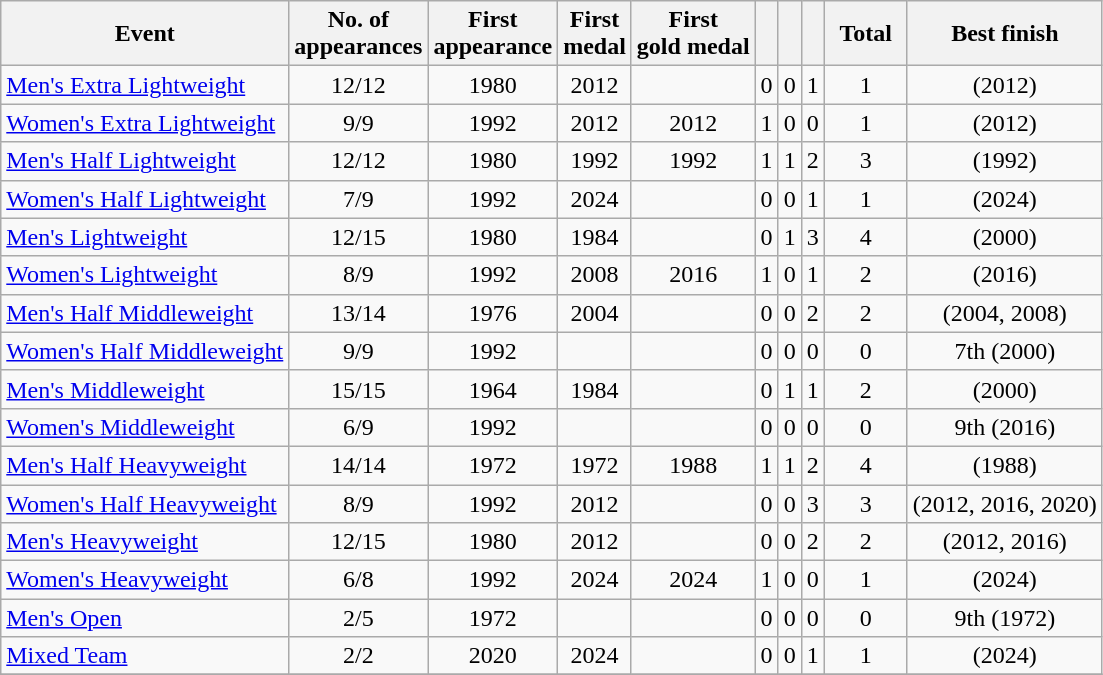<table class="wikitable sortable" style="text-align:center">
<tr>
<th>Event</th>
<th>No. of<br>appearances</th>
<th>First<br>appearance</th>
<th>First<br>medal</th>
<th>First<br>gold medal</th>
<th width:3em; font-weight:bold;"></th>
<th width:3em; font-weight:bold;"></th>
<th width:3em; font-weight:bold;"></th>
<th style="width:3em; font-weight:bold;">Total</th>
<th>Best finish</th>
</tr>
<tr>
<td align=left><a href='#'>Men's Extra Lightweight</a></td>
<td>12/12</td>
<td>1980</td>
<td>2012</td>
<td></td>
<td>0</td>
<td>0</td>
<td>1</td>
<td>1</td>
<td> (2012)</td>
</tr>
<tr>
<td align=left><a href='#'>Women's Extra Lightweight</a></td>
<td>9/9</td>
<td>1992</td>
<td>2012</td>
<td>2012</td>
<td>1</td>
<td>0</td>
<td>0</td>
<td>1</td>
<td> (2012)</td>
</tr>
<tr>
<td align=left><a href='#'>Men's Half Lightweight</a></td>
<td>12/12</td>
<td>1980</td>
<td>1992</td>
<td>1992</td>
<td>1</td>
<td>1</td>
<td>2</td>
<td>3</td>
<td> (1992)</td>
</tr>
<tr>
<td align=left><a href='#'>Women's Half Lightweight</a></td>
<td>7/9</td>
<td>1992</td>
<td>2024</td>
<td></td>
<td>0</td>
<td>0</td>
<td>1</td>
<td>1</td>
<td> (2024)</td>
</tr>
<tr>
<td align=left><a href='#'>Men's Lightweight</a></td>
<td>12/15</td>
<td>1980</td>
<td>1984</td>
<td></td>
<td>0</td>
<td>1</td>
<td>3</td>
<td>4</td>
<td> (2000)</td>
</tr>
<tr>
<td align=left><a href='#'>Women's Lightweight</a></td>
<td>8/9</td>
<td>1992</td>
<td>2008</td>
<td>2016</td>
<td>1</td>
<td>0</td>
<td>1</td>
<td>2</td>
<td> (2016)</td>
</tr>
<tr>
<td align=left><a href='#'>Men's Half Middleweight</a></td>
<td>13/14</td>
<td>1976</td>
<td>2004</td>
<td></td>
<td>0</td>
<td>0</td>
<td>2</td>
<td>2</td>
<td> (2004, 2008)</td>
</tr>
<tr>
<td align=left><a href='#'>Women's Half Middleweight</a></td>
<td>9/9</td>
<td>1992</td>
<td></td>
<td></td>
<td>0</td>
<td>0</td>
<td>0</td>
<td>0</td>
<td>7th (2000)</td>
</tr>
<tr>
<td align=left><a href='#'>Men's Middleweight</a></td>
<td>15/15</td>
<td>1964</td>
<td>1984</td>
<td></td>
<td>0</td>
<td>1</td>
<td>1</td>
<td>2</td>
<td> (2000)</td>
</tr>
<tr>
<td align=left><a href='#'>Women's Middleweight</a></td>
<td>6/9</td>
<td>1992</td>
<td></td>
<td></td>
<td>0</td>
<td>0</td>
<td>0</td>
<td>0</td>
<td>9th (2016)</td>
</tr>
<tr>
<td align=left><a href='#'>Men's Half Heavyweight</a></td>
<td>14/14</td>
<td>1972</td>
<td>1972</td>
<td>1988</td>
<td>1</td>
<td>1</td>
<td>2</td>
<td>4</td>
<td> (1988)</td>
</tr>
<tr>
<td align=left><a href='#'>Women's Half Heavyweight</a></td>
<td>8/9</td>
<td>1992</td>
<td>2012</td>
<td></td>
<td>0</td>
<td>0</td>
<td>3</td>
<td>3</td>
<td> (2012, 2016, 2020)</td>
</tr>
<tr>
<td align=left><a href='#'>Men's Heavyweight</a></td>
<td>12/15</td>
<td>1980</td>
<td>2012</td>
<td></td>
<td>0</td>
<td>0</td>
<td>2</td>
<td>2</td>
<td> (2012, 2016)</td>
</tr>
<tr>
<td align=left><a href='#'>Women's Heavyweight</a></td>
<td>6/8</td>
<td>1992</td>
<td>2024</td>
<td>2024</td>
<td>1</td>
<td>0</td>
<td>0</td>
<td>1</td>
<td> (2024)</td>
</tr>
<tr>
<td align=left><a href='#'>Men's Open</a></td>
<td>2/5</td>
<td>1972</td>
<td></td>
<td></td>
<td>0</td>
<td>0</td>
<td>0</td>
<td>0</td>
<td>9th (1972)</td>
</tr>
<tr>
<td align=left><a href='#'>Mixed Team</a></td>
<td>2/2</td>
<td>2020</td>
<td>2024</td>
<td></td>
<td>0</td>
<td>0</td>
<td>1</td>
<td>1</td>
<td> (2024)</td>
</tr>
<tr>
</tr>
</table>
